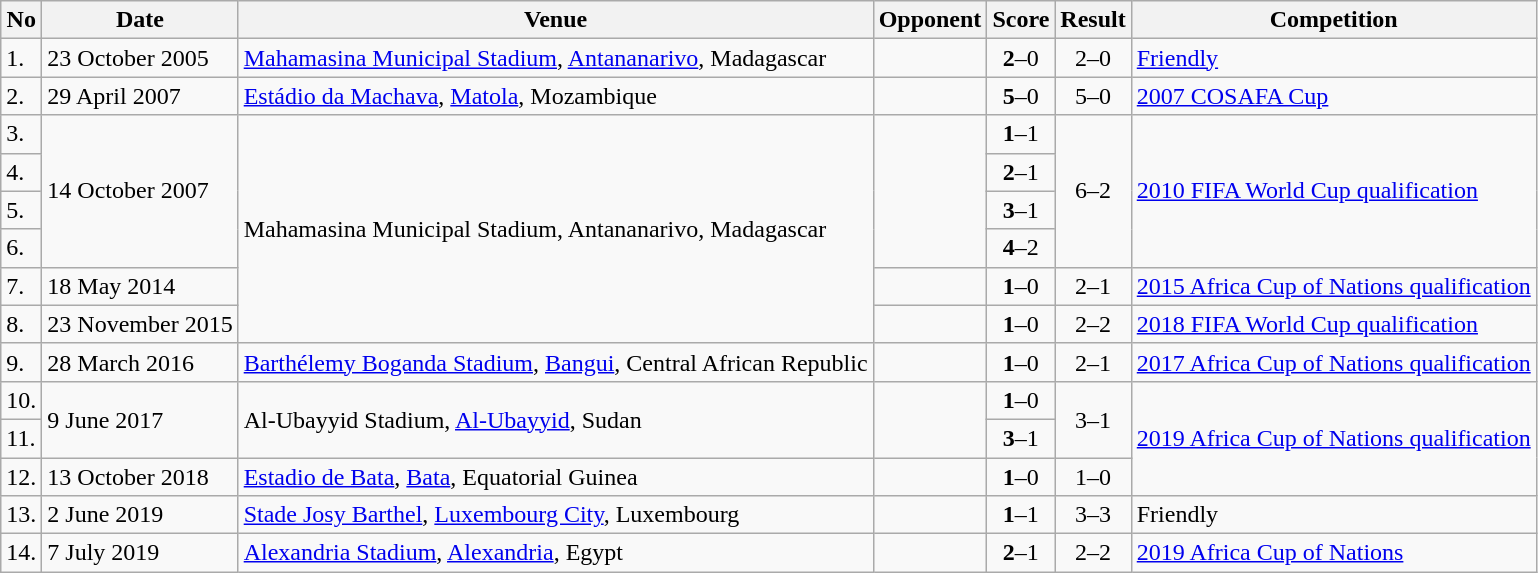<table class="wikitable">
<tr>
<th>No</th>
<th>Date</th>
<th>Venue</th>
<th>Opponent</th>
<th>Score</th>
<th>Result</th>
<th>Competition</th>
</tr>
<tr>
<td>1.</td>
<td>23 October 2005</td>
<td><a href='#'>Mahamasina Municipal Stadium</a>, <a href='#'>Antananarivo</a>, Madagascar</td>
<td></td>
<td align=center><strong>2</strong>–0</td>
<td align=center>2–0</td>
<td><a href='#'>Friendly</a></td>
</tr>
<tr>
<td>2.</td>
<td>29 April 2007</td>
<td><a href='#'>Estádio da Machava</a>, <a href='#'>Matola</a>, Mozambique</td>
<td></td>
<td align=center><strong>5</strong>–0</td>
<td align=center>5–0</td>
<td><a href='#'>2007 COSAFA Cup</a></td>
</tr>
<tr>
<td>3.</td>
<td rowspan="4">14 October 2007</td>
<td rowspan="6">Mahamasina Municipal Stadium, Antananarivo, Madagascar</td>
<td rowspan="4"></td>
<td align=center><strong>1</strong>–1</td>
<td rowspan="4" style="text-align:center">6–2</td>
<td rowspan="4"><a href='#'>2010 FIFA World Cup qualification</a></td>
</tr>
<tr>
<td>4.</td>
<td align=center><strong>2</strong>–1</td>
</tr>
<tr>
<td>5.</td>
<td align=center><strong>3</strong>–1</td>
</tr>
<tr>
<td>6.</td>
<td align=center><strong>4</strong>–2</td>
</tr>
<tr>
<td>7.</td>
<td>18 May 2014</td>
<td></td>
<td align=center><strong>1</strong>–0</td>
<td align=center>2–1</td>
<td><a href='#'>2015 Africa Cup of Nations qualification</a></td>
</tr>
<tr>
<td>8.</td>
<td>23 November 2015</td>
<td></td>
<td align=center><strong>1</strong>–0</td>
<td align=center>2–2</td>
<td><a href='#'>2018 FIFA World Cup qualification</a></td>
</tr>
<tr>
<td>9.</td>
<td>28 March 2016</td>
<td><a href='#'>Barthélemy Boganda Stadium</a>, <a href='#'>Bangui</a>, Central African Republic</td>
<td></td>
<td align=center><strong>1</strong>–0</td>
<td align=center>2–1</td>
<td><a href='#'>2017 Africa Cup of Nations qualification</a></td>
</tr>
<tr>
<td>10.</td>
<td rowspan="2">9 June 2017</td>
<td rowspan="2">Al-Ubayyid Stadium, <a href='#'>Al-Ubayyid</a>, Sudan</td>
<td rowspan="2"></td>
<td align=center><strong>1</strong>–0</td>
<td rowspan="2" style="text-align:center">3–1</td>
<td rowspan="3"><a href='#'>2019 Africa Cup of Nations qualification</a></td>
</tr>
<tr>
<td>11.</td>
<td align=center><strong>3</strong>–1</td>
</tr>
<tr>
<td>12.</td>
<td>13 October 2018</td>
<td><a href='#'>Estadio de Bata</a>, <a href='#'>Bata</a>, Equatorial Guinea</td>
<td></td>
<td align=center><strong>1</strong>–0</td>
<td align=center>1–0</td>
</tr>
<tr>
<td>13.</td>
<td>2 June 2019</td>
<td><a href='#'>Stade Josy Barthel</a>, <a href='#'>Luxembourg City</a>, Luxembourg</td>
<td></td>
<td align=center><strong>1</strong>–1</td>
<td align=center>3–3</td>
<td>Friendly</td>
</tr>
<tr>
<td>14.</td>
<td>7 July 2019</td>
<td><a href='#'>Alexandria Stadium</a>, <a href='#'>Alexandria</a>, Egypt</td>
<td></td>
<td align=center><strong>2</strong>–1</td>
<td align=center>2–2 </td>
<td><a href='#'>2019 Africa Cup of Nations</a></td>
</tr>
</table>
